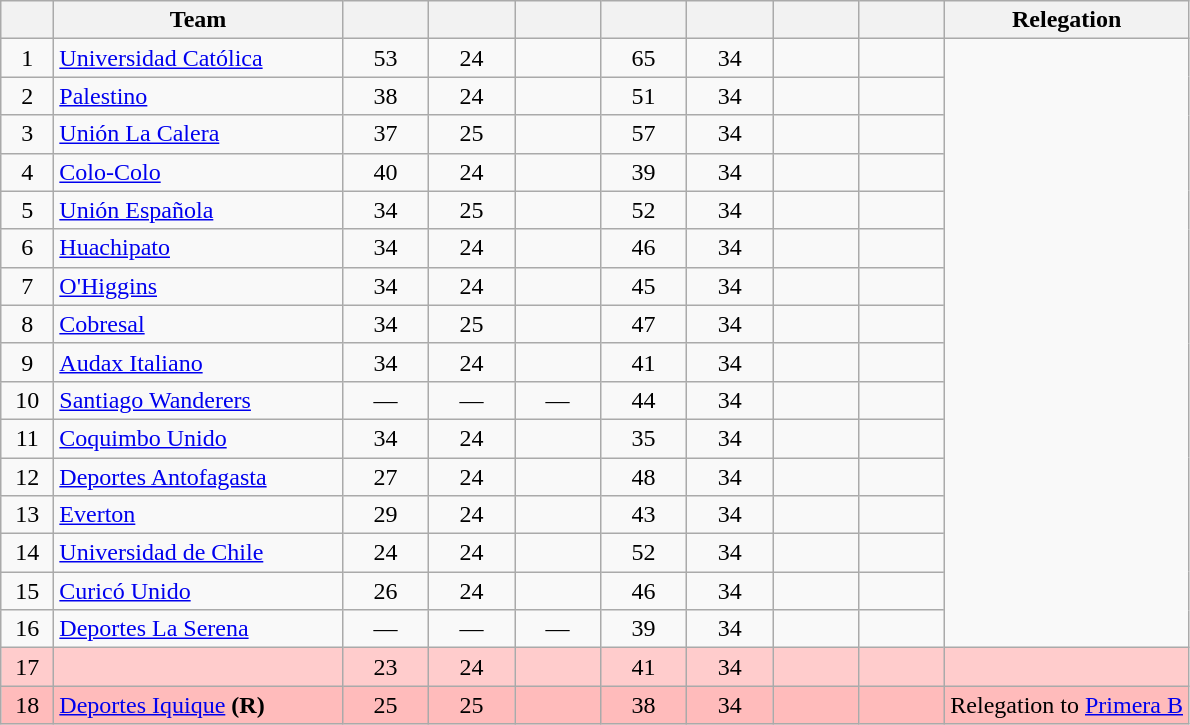<table class="wikitable" style="text-align: center;">
<tr>
<th width=28><br></th>
<th width=185>Team</th>
<th width=50></th>
<th width=50></th>
<th width=50></th>
<th width=50></th>
<th width=50></th>
<th width=50></th>
<th width=50><br></th>
<th>Relegation</th>
</tr>
<tr>
<td>1</td>
<td align="left"><a href='#'>Universidad Católica</a></td>
<td>53</td>
<td>24</td>
<td></td>
<td>65</td>
<td>34</td>
<td></td>
<td><strong></strong></td>
<td rowspan=16></td>
</tr>
<tr>
<td>2</td>
<td align="left"><a href='#'>Palestino</a></td>
<td>38</td>
<td>24</td>
<td></td>
<td>51</td>
<td>34</td>
<td></td>
<td><strong></strong></td>
</tr>
<tr>
<td>3</td>
<td align="left"><a href='#'>Unión La Calera</a></td>
<td>37</td>
<td>25</td>
<td></td>
<td>57</td>
<td>34</td>
<td></td>
<td><strong></strong></td>
</tr>
<tr>
<td>4</td>
<td align="left"><a href='#'>Colo-Colo</a></td>
<td>40</td>
<td>24</td>
<td></td>
<td>39</td>
<td>34</td>
<td></td>
<td><strong></strong></td>
</tr>
<tr>
<td>5</td>
<td align="left"><a href='#'>Unión Española</a></td>
<td>34</td>
<td>25</td>
<td></td>
<td>52</td>
<td>34</td>
<td></td>
<td><strong></strong></td>
</tr>
<tr>
<td>6</td>
<td align="left"><a href='#'>Huachipato</a></td>
<td>34</td>
<td>24</td>
<td></td>
<td>46</td>
<td>34</td>
<td></td>
<td><strong></strong></td>
</tr>
<tr>
<td>7</td>
<td align="left"><a href='#'>O'Higgins</a></td>
<td>34</td>
<td>24</td>
<td></td>
<td>45</td>
<td>34</td>
<td></td>
<td><strong></strong></td>
</tr>
<tr>
<td>8</td>
<td align="left"><a href='#'>Cobresal</a></td>
<td>34</td>
<td>25</td>
<td></td>
<td>47</td>
<td>34</td>
<td></td>
<td><strong></strong></td>
</tr>
<tr>
<td>9</td>
<td align="left"><a href='#'>Audax Italiano</a></td>
<td>34</td>
<td>24</td>
<td></td>
<td>41</td>
<td>34</td>
<td></td>
<td><strong></strong></td>
</tr>
<tr>
<td>10</td>
<td align="left"><a href='#'>Santiago Wanderers</a></td>
<td>—</td>
<td>—</td>
<td>—</td>
<td>44</td>
<td>34</td>
<td></td>
<td><strong></strong></td>
</tr>
<tr>
<td>11</td>
<td align="left"><a href='#'>Coquimbo Unido</a></td>
<td>34</td>
<td>24</td>
<td></td>
<td>35</td>
<td>34</td>
<td></td>
<td><strong></strong></td>
</tr>
<tr>
<td>12</td>
<td align="left"><a href='#'>Deportes Antofagasta</a></td>
<td>27</td>
<td>24</td>
<td></td>
<td>48</td>
<td>34</td>
<td></td>
<td><strong></strong></td>
</tr>
<tr>
<td>13</td>
<td align="left"><a href='#'>Everton</a></td>
<td>29</td>
<td>24</td>
<td></td>
<td>43</td>
<td>34</td>
<td></td>
<td><strong></strong></td>
</tr>
<tr>
<td>14</td>
<td align="left"><a href='#'>Universidad de Chile</a></td>
<td>24</td>
<td>24</td>
<td></td>
<td>52</td>
<td>34</td>
<td></td>
<td><strong></strong></td>
</tr>
<tr>
<td>15</td>
<td align="left"><a href='#'>Curicó Unido</a></td>
<td>26</td>
<td>24</td>
<td></td>
<td>46</td>
<td>34</td>
<td></td>
<td><strong></strong></td>
</tr>
<tr>
<td>16</td>
<td align="left"><a href='#'>Deportes La Serena</a></td>
<td>—</td>
<td>—</td>
<td>—</td>
<td>39</td>
<td>34</td>
<td></td>
<td><strong></strong></td>
</tr>
<tr bgcolor=#FFCCCC>
<td>17</td>
<td align="left"></td>
<td>23</td>
<td>24</td>
<td></td>
<td>41</td>
<td>34</td>
<td></td>
<td><strong></strong></td>
<td></td>
</tr>
<tr bgcolor=#FFBBBB>
<td>18</td>
<td align="left"><a href='#'>Deportes Iquique</a> <strong>(R)</strong></td>
<td>25</td>
<td>25</td>
<td></td>
<td>38</td>
<td>34</td>
<td></td>
<td><strong></strong></td>
<td>Relegation to <a href='#'>Primera B</a></td>
</tr>
</table>
